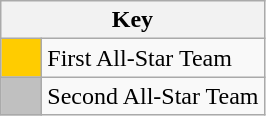<table class="wikitable" style="text-align: center;">
<tr>
<th colspan=2>Key</th>
</tr>
<tr>
<td style="background:#FFCC00; width:20px;"></td>
<td align=left>First All-Star Team</td>
</tr>
<tr>
<td style="background:#C0C0C0; width:20px;"></td>
<td align=left>Second All-Star Team</td>
</tr>
</table>
